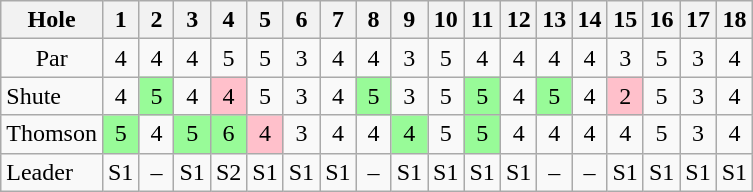<table class="wikitable" style="text-align:center">
<tr>
<th>Hole</th>
<th> 1 </th>
<th> 2 </th>
<th> 3 </th>
<th> 4 </th>
<th> 5 </th>
<th> 6 </th>
<th> 7 </th>
<th> 8 </th>
<th> 9 </th>
<th>10</th>
<th>11</th>
<th>12</th>
<th>13</th>
<th>14</th>
<th>15</th>
<th>16</th>
<th>17</th>
<th>18</th>
</tr>
<tr>
<td>Par</td>
<td>4</td>
<td>4</td>
<td>4</td>
<td>5</td>
<td>5</td>
<td>3</td>
<td>4</td>
<td>4</td>
<td>3</td>
<td>5</td>
<td>4</td>
<td>4</td>
<td>4</td>
<td>4</td>
<td>3</td>
<td>5</td>
<td>3</td>
<td>4</td>
</tr>
<tr>
<td align=left>Shute</td>
<td>4</td>
<td style="background: PaleGreen;">5</td>
<td>4</td>
<td style="background: Pink;">4</td>
<td>5</td>
<td>3</td>
<td>4</td>
<td style="background: PaleGreen;">5</td>
<td>3</td>
<td>5</td>
<td style="background: PaleGreen;">5</td>
<td>4</td>
<td style="background: PaleGreen;">5</td>
<td>4</td>
<td style="background: Pink;">2</td>
<td>5</td>
<td>3</td>
<td>4</td>
</tr>
<tr>
<td align=left>Thomson</td>
<td style="background: PaleGreen;">5</td>
<td>4</td>
<td style="background: PaleGreen;">5</td>
<td style="background: PaleGreen;">6</td>
<td style="background: Pink;">4</td>
<td>3</td>
<td>4</td>
<td>4</td>
<td style="background: PaleGreen;">4</td>
<td>5</td>
<td style="background: PaleGreen;">5</td>
<td>4</td>
<td>4</td>
<td>4</td>
<td>4</td>
<td>5</td>
<td>3</td>
<td>4</td>
</tr>
<tr>
<td align=left>Leader</td>
<td>S1</td>
<td>–</td>
<td>S1</td>
<td>S2</td>
<td>S1</td>
<td>S1</td>
<td>S1</td>
<td>–</td>
<td>S1</td>
<td>S1</td>
<td>S1</td>
<td>S1</td>
<td>–</td>
<td>–</td>
<td>S1</td>
<td>S1</td>
<td>S1</td>
<td>S1</td>
</tr>
</table>
